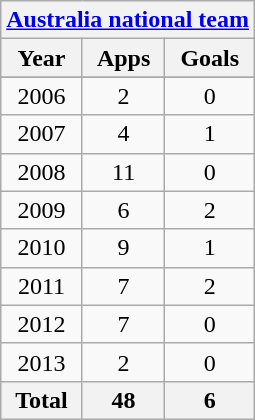<table class="wikitable" style="text-align:center">
<tr>
<th colspan=3><a href='#'>Australia national team</a></th>
</tr>
<tr>
<th>Year</th>
<th>Apps</th>
<th>Goals</th>
</tr>
<tr>
</tr>
<tr>
<td>2006</td>
<td>2</td>
<td>0</td>
</tr>
<tr>
<td>2007</td>
<td>4</td>
<td>1</td>
</tr>
<tr>
<td>2008</td>
<td>11</td>
<td>0</td>
</tr>
<tr>
<td>2009</td>
<td>6</td>
<td>2</td>
</tr>
<tr>
<td>2010</td>
<td>9</td>
<td>1</td>
</tr>
<tr>
<td>2011</td>
<td>7</td>
<td>2</td>
</tr>
<tr>
<td>2012</td>
<td>7</td>
<td>0</td>
</tr>
<tr>
<td>2013</td>
<td>2</td>
<td>0</td>
</tr>
<tr>
<th>Total</th>
<th>48</th>
<th>6</th>
</tr>
</table>
